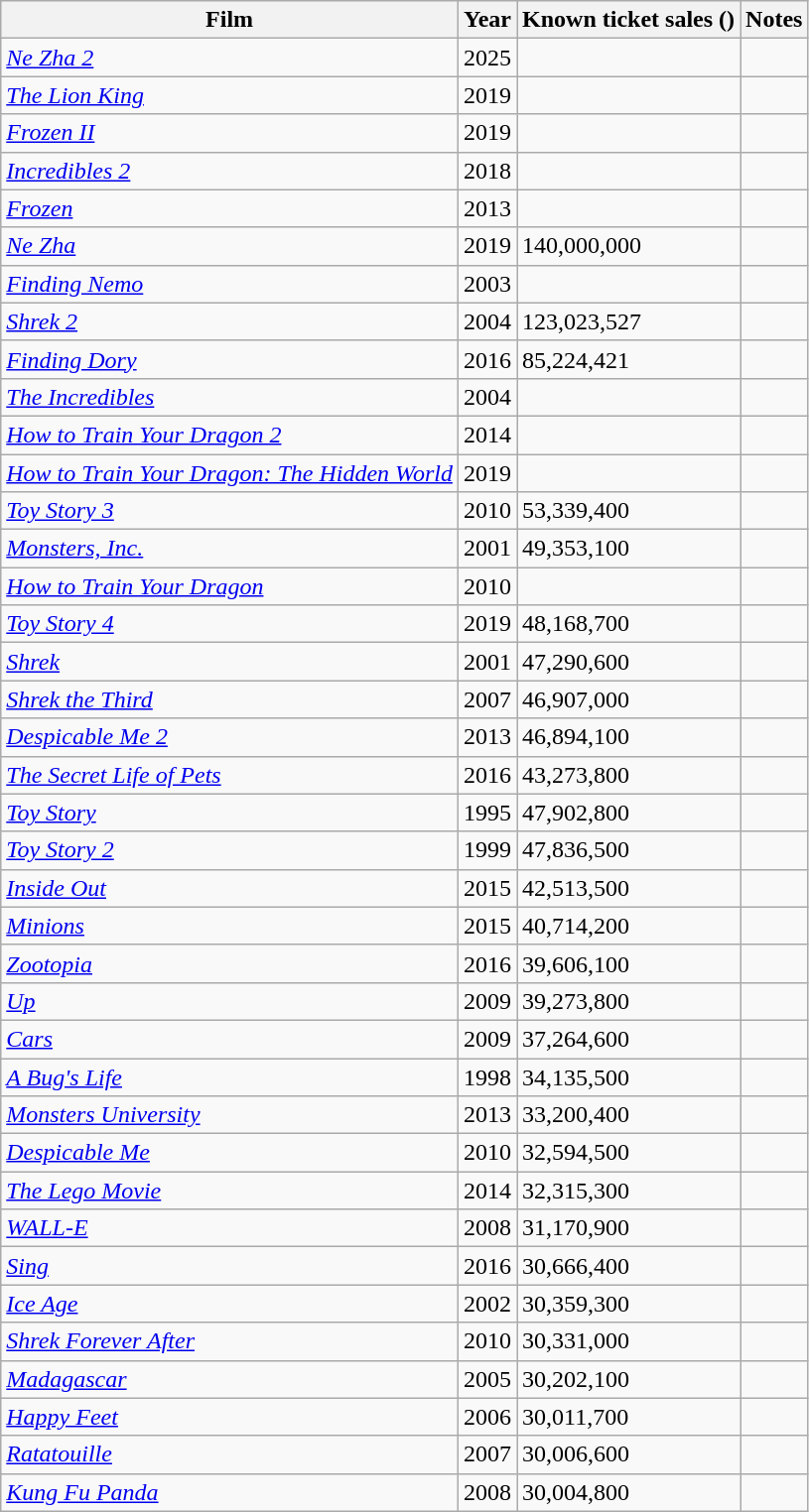<table class="wikitable nowrap sortable mw-datatable" id="Gross">
<tr>
<th>Film</th>
<th>Year</th>
<th>Known ticket sales ()</th>
<th>Notes</th>
</tr>
<tr>
<td><em><a href='#'>Ne Zha 2</a></em></td>
<td>2025</td>
<td></td>
<td></td>
</tr>
<tr>
<td><em><a href='#'>The Lion King</a></em></td>
<td>2019</td>
<td></td>
<td></td>
</tr>
<tr>
<td><em><a href='#'>Frozen II</a></em></td>
<td>2019</td>
<td></td>
<td></td>
</tr>
<tr>
<td><em><a href='#'>Incredibles 2</a></em></td>
<td>2018</td>
<td></td>
<td></td>
</tr>
<tr>
<td><em><a href='#'>Frozen</a></em></td>
<td>2013</td>
<td></td>
<td></td>
</tr>
<tr>
<td><em><a href='#'>Ne Zha</a></em></td>
<td>2019</td>
<td>140,000,000</td>
<td></td>
</tr>
<tr>
<td><em><a href='#'>Finding Nemo</a></em></td>
<td>2003</td>
<td></td>
<td></td>
</tr>
<tr>
<td><em><a href='#'>Shrek 2</a></em></td>
<td>2004</td>
<td>123,023,527</td>
<td></td>
</tr>
<tr>
<td><em><a href='#'>Finding Dory</a></em></td>
<td>2016</td>
<td>85,224,421</td>
<td></td>
</tr>
<tr>
<td><em><a href='#'>The Incredibles</a></em></td>
<td>2004</td>
<td></td>
<td></td>
</tr>
<tr>
<td><em><a href='#'>How to Train Your Dragon 2</a></em></td>
<td>2014</td>
<td></td>
<td></td>
</tr>
<tr>
<td><em><a href='#'>How to Train Your Dragon: The Hidden World</a></em></td>
<td>2019</td>
<td></td>
<td></td>
</tr>
<tr>
<td><em><a href='#'>Toy Story 3</a></em></td>
<td>2010</td>
<td>53,339,400</td>
<td></td>
</tr>
<tr>
<td><em><a href='#'>Monsters, Inc.</a></em></td>
<td>2001</td>
<td>49,353,100</td>
<td></td>
</tr>
<tr>
<td><em><a href='#'>How to Train Your Dragon</a></em></td>
<td>2010</td>
<td></td>
<td></td>
</tr>
<tr>
<td><em><a href='#'>Toy Story 4</a></em></td>
<td>2019</td>
<td>48,168,700</td>
<td></td>
</tr>
<tr>
<td><em><a href='#'>Shrek</a></em></td>
<td>2001</td>
<td>47,290,600</td>
<td></td>
</tr>
<tr>
<td><em><a href='#'>Shrek the Third</a></em></td>
<td>2007</td>
<td>46,907,000</td>
<td></td>
</tr>
<tr>
<td><em><a href='#'>Despicable Me 2</a></em></td>
<td>2013</td>
<td>46,894,100</td>
<td></td>
</tr>
<tr>
<td><em><a href='#'>The Secret Life of Pets</a></em></td>
<td>2016</td>
<td>43,273,800</td>
<td></td>
</tr>
<tr>
<td><em><a href='#'>Toy Story</a></em></td>
<td>1995</td>
<td>47,902,800</td>
<td></td>
</tr>
<tr>
<td><em><a href='#'>Toy Story 2</a></em></td>
<td>1999</td>
<td>47,836,500</td>
<td></td>
</tr>
<tr>
<td><a href='#'><em>Inside Out</em></a></td>
<td>2015</td>
<td>42,513,500</td>
<td></td>
</tr>
<tr>
<td><a href='#'><em>Minions</em></a></td>
<td>2015</td>
<td>40,714,200</td>
<td></td>
</tr>
<tr>
<td><em><a href='#'>Zootopia</a></em></td>
<td>2016</td>
<td>39,606,100</td>
<td></td>
</tr>
<tr>
<td><a href='#'><em>Up</em></a></td>
<td>2009</td>
<td>39,273,800</td>
<td></td>
</tr>
<tr>
<td><a href='#'><em>Cars</em></a></td>
<td>2009</td>
<td>37,264,600</td>
<td></td>
</tr>
<tr>
<td><em><a href='#'>A Bug's Life</a></em></td>
<td>1998</td>
<td>34,135,500</td>
<td></td>
</tr>
<tr>
<td><em><a href='#'>Monsters University</a></em></td>
<td>2013</td>
<td>33,200,400</td>
<td></td>
</tr>
<tr>
<td><a href='#'><em>Despicable Me</em></a></td>
<td>2010</td>
<td>32,594,500</td>
<td></td>
</tr>
<tr>
<td><em><a href='#'>The Lego Movie</a></em></td>
<td>2014</td>
<td>32,315,300</td>
<td></td>
</tr>
<tr>
<td><em><a href='#'>WALL-E</a></em></td>
<td>2008</td>
<td>31,170,900</td>
<td></td>
</tr>
<tr>
<td><a href='#'><em>Sing</em></a></td>
<td>2016</td>
<td>30,666,400</td>
<td></td>
</tr>
<tr>
<td><a href='#'><em>Ice Age</em></a></td>
<td>2002</td>
<td>30,359,300</td>
<td></td>
</tr>
<tr>
<td><em><a href='#'>Shrek Forever After</a></em></td>
<td>2010</td>
<td>30,331,000</td>
<td></td>
</tr>
<tr>
<td><a href='#'><em>Madagascar</em></a></td>
<td>2005</td>
<td>30,202,100</td>
<td></td>
</tr>
<tr>
<td><em><a href='#'>Happy Feet</a></em></td>
<td>2006</td>
<td>30,011,700</td>
<td></td>
</tr>
<tr>
<td><a href='#'><em>Ratatouille</em></a></td>
<td>2007</td>
<td>30,006,600</td>
<td></td>
</tr>
<tr>
<td><em><a href='#'>Kung Fu Panda</a></em></td>
<td>2008</td>
<td>30,004,800</td>
<td></td>
</tr>
</table>
